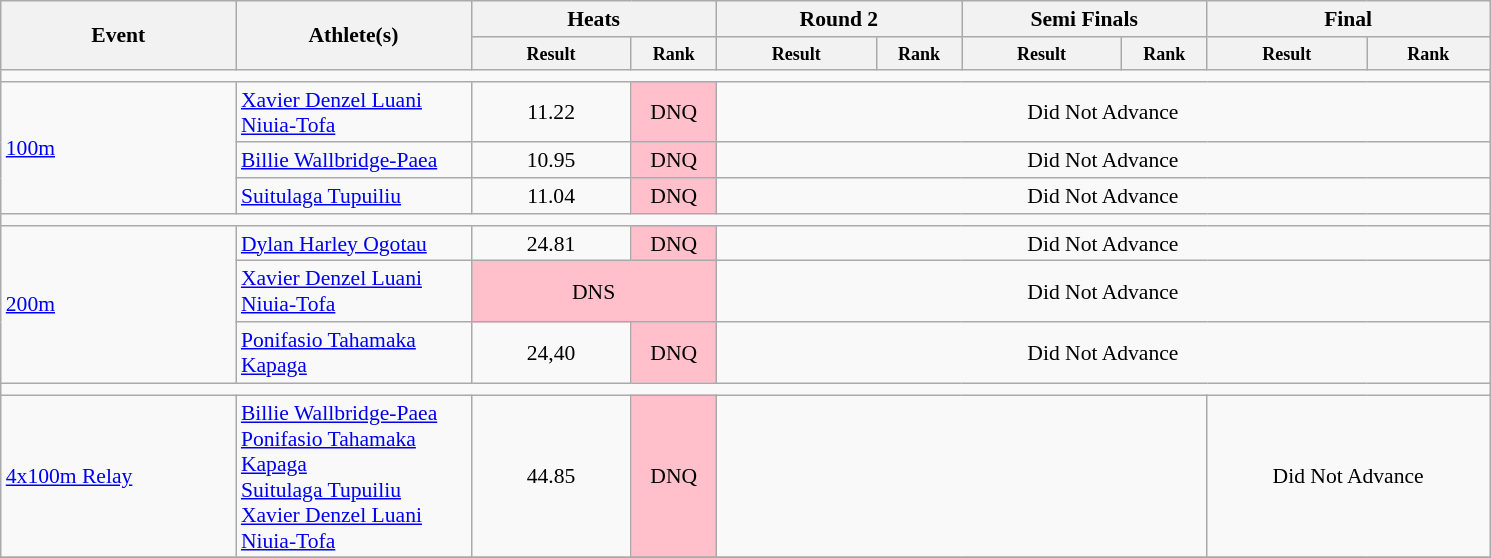<table class=wikitable style="font-size:90%">
<tr>
<th rowspan="2" style="width:150px;">Event</th>
<th rowspan="2" style="width:150px;">Athlete(s)</th>
<th colspan="2" style="width:150px;">Heats</th>
<th colspan="2" style="width:150px;">Round 2</th>
<th colspan="2" style="width:150px;">Semi Finals</th>
<th colspan="2" style="width:175px;">Final</th>
</tr>
<tr>
<th style="line-height:1em; width:100px;"><small>Result</small></th>
<th style="line-height:1em; width:50px;"><small>Rank</small></th>
<th style="line-height:1em; width:100px;"><small>Result</small></th>
<th style="line-height:1em; width:50px;"><small>Rank</small></th>
<th style="line-height:1em; width:100px;"><small>Result</small></th>
<th style="line-height:1em; width:50px;"><small>Rank</small></th>
<th style="line-height:1em; width:100px;"><small>Result</small></th>
<th style="line-height:1em; width:75px;"><small>Rank</small></th>
</tr>
<tr>
<td colspan="10" style="height:1px;;"></td>
</tr>
<tr>
<td rowspan="3"><a href='#'>100m</a></td>
<td><a href='#'>Xavier Denzel Luani Niuia-Tofa</a></td>
<td style="text-align:center;">11.22</td>
<td style="text-align:center;" bgcolor="pink">DNQ</td>
<td colspan="6" style="text-align:center;">Did Not Advance</td>
</tr>
<tr>
<td><a href='#'>Billie Wallbridge-Paea</a></td>
<td style="text-align:center;">10.95</td>
<td style="text-align:center;" bgcolor="pink">DNQ</td>
<td colspan="6" style="text-align:center;">Did Not Advance</td>
</tr>
<tr>
<td><a href='#'>Suitulaga Tupuiliu</a></td>
<td style="text-align:center;">11.04</td>
<td style="text-align:center;" bgcolor="pink">DNQ</td>
<td colspan="6" style="text-align:center;">Did Not Advance</td>
</tr>
<tr>
<td colspan="10" style="height:1px;;"></td>
</tr>
<tr>
<td rowspan="3"><a href='#'>200m</a></td>
<td><a href='#'>Dylan Harley Ogotau</a></td>
<td style="text-align:center;">24.81</td>
<td style="text-align:center;" bgcolor="pink">DNQ</td>
<td colspan="6" style="text-align:center;">Did Not Advance</td>
</tr>
<tr>
<td><a href='#'>Xavier Denzel Luani Niuia-Tofa</a></td>
<td colspan="2" style="text-align:center;" bgcolor="pink">DNS</td>
<td colspan="6" style="text-align:center;">Did Not Advance</td>
</tr>
<tr>
<td><a href='#'>Ponifasio Tahamaka Kapaga</a></td>
<td style="text-align:center;">24,40</td>
<td style="text-align:center;" bgcolor="pink">DNQ</td>
<td colspan="6" style="text-align:center;">Did Not Advance</td>
</tr>
<tr>
<td colspan="10" style="height:1px;;"></td>
</tr>
<tr>
<td><a href='#'>4x100m Relay</a></td>
<td><a href='#'>Billie Wallbridge-Paea</a><br><a href='#'>Ponifasio Tahamaka Kapaga</a><br><a href='#'>Suitulaga Tupuiliu</a><br><a href='#'>Xavier Denzel Luani Niuia-Tofa</a></td>
<td style="text-align:center;">44.85</td>
<td style="text-align:center;" bgcolor="pink">DNQ</td>
<td colspan="4" style="text-align:center;"></td>
<td colspan="2" style="text-align:center;">Did Not Advance</td>
</tr>
<tr>
</tr>
</table>
